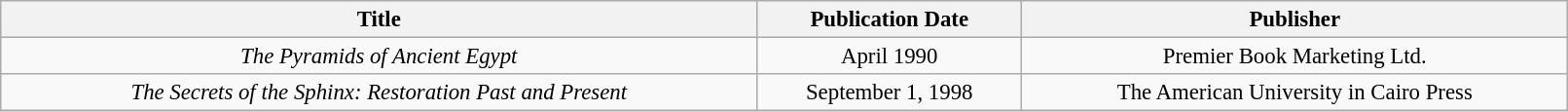<table class="wikitable" style="text-align:center;font-size:95%" width=85%>
<tr>
<th>Title</th>
<th>Publication Date</th>
<th>Publisher</th>
</tr>
<tr>
<td><em>The Pyramids of Ancient Egypt</em></td>
<td>April 1990</td>
<td>Premier Book Marketing Ltd.</td>
</tr>
<tr>
<td><em>The Secrets of the Sphinx: Restoration Past and Present</em></td>
<td>September 1, 1998</td>
<td>The American University in Cairo Press</td>
</tr>
</table>
